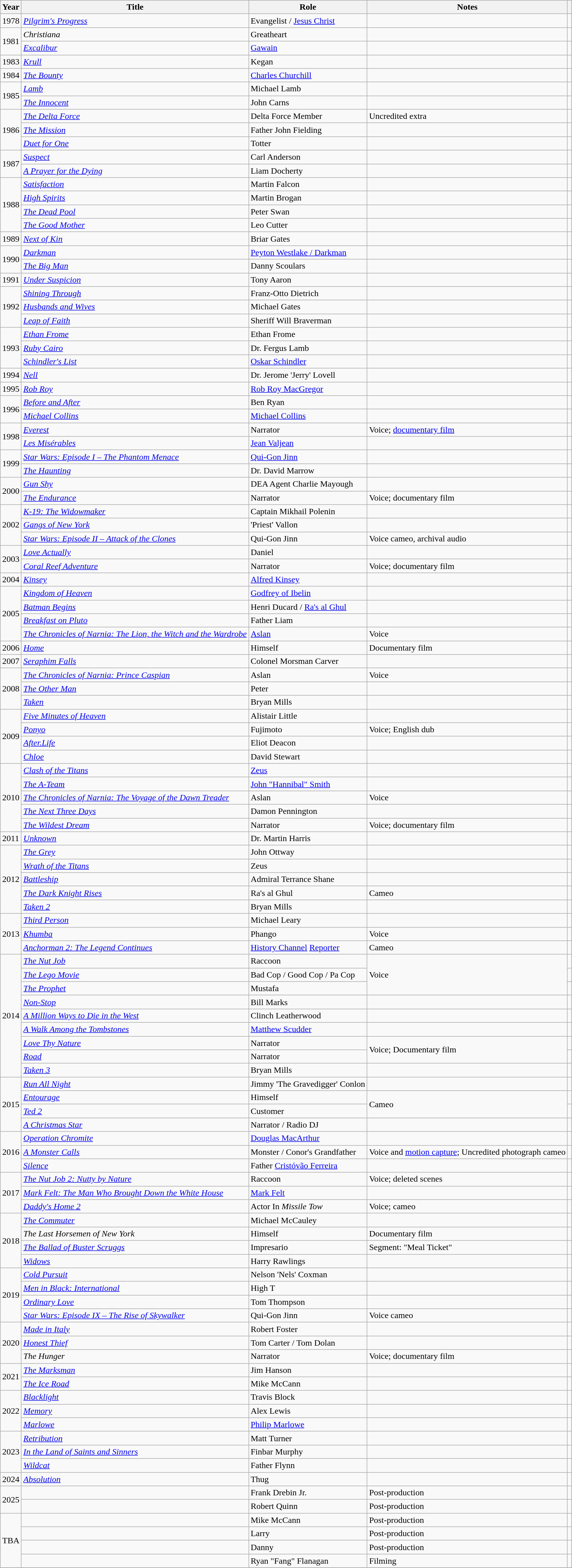<table class="wikitable sortable unsortable">
<tr>
<th>Year</th>
<th>Title</th>
<th>Role</th>
<th class="unsortable">Notes</th>
<th class="unsortable"></th>
</tr>
<tr>
<td>1978</td>
<td><em><a href='#'>Pilgrim's Progress</a></em></td>
<td>Evangelist / <a href='#'>Jesus Christ</a></td>
<td></td>
<td></td>
</tr>
<tr>
<td rowspan="2">1981</td>
<td><em>Christiana</em></td>
<td>Greatheart</td>
<td></td>
<td></td>
</tr>
<tr>
<td><em><a href='#'>Excalibur</a></em></td>
<td><a href='#'>Gawain</a></td>
<td></td>
<td></td>
</tr>
<tr>
<td>1983</td>
<td><em><a href='#'>Krull</a></em></td>
<td>Kegan</td>
<td></td>
<td></td>
</tr>
<tr>
<td>1984</td>
<td><em><a href='#'>The Bounty</a></em></td>
<td><a href='#'>Charles Churchill</a></td>
<td></td>
<td></td>
</tr>
<tr>
<td rowspan="2">1985</td>
<td><em><a href='#'>Lamb</a></em></td>
<td>Michael Lamb</td>
<td></td>
<td></td>
</tr>
<tr>
<td><em><a href='#'>The Innocent</a></em></td>
<td>John Carns</td>
<td></td>
<td></td>
</tr>
<tr>
<td rowspan="3">1986</td>
<td><em><a href='#'>The Delta Force</a></em></td>
<td>Delta Force Member</td>
<td>Uncredited extra</td>
</tr>
<tr>
<td><em><a href='#'>The Mission</a></em></td>
<td>Father John Fielding</td>
<td></td>
<td></td>
</tr>
<tr>
<td><em><a href='#'>Duet for One</a></em></td>
<td>Totter</td>
<td></td>
<td></td>
</tr>
<tr>
<td rowspan="2">1987</td>
<td><em><a href='#'>Suspect</a></em></td>
<td>Carl Anderson</td>
<td></td>
<td></td>
</tr>
<tr>
<td><em><a href='#'>A Prayer for the Dying</a></em></td>
<td>Liam Docherty</td>
<td></td>
<td></td>
</tr>
<tr>
<td rowspan="4">1988</td>
<td><em><a href='#'>Satisfaction</a></em></td>
<td>Martin Falcon</td>
<td></td>
<td></td>
</tr>
<tr>
<td><em><a href='#'>High Spirits</a></em></td>
<td>Martin Brogan</td>
<td></td>
<td></td>
</tr>
<tr>
<td><em><a href='#'>The Dead Pool</a></em></td>
<td>Peter Swan</td>
<td></td>
<td></td>
</tr>
<tr>
<td><em><a href='#'>The Good Mother</a></em></td>
<td>Leo Cutter</td>
<td></td>
<td></td>
</tr>
<tr>
<td>1989</td>
<td><em><a href='#'>Next of Kin</a></em></td>
<td>Briar Gates</td>
<td></td>
<td></td>
</tr>
<tr>
<td rowspan="2">1990</td>
<td><em><a href='#'>Darkman</a></em></td>
<td><a href='#'>Peyton Westlake / Darkman</a></td>
<td></td>
<td></td>
</tr>
<tr>
<td><em><a href='#'>The Big Man</a></em></td>
<td>Danny Scoulars</td>
<td></td>
<td></td>
</tr>
<tr>
<td>1991</td>
<td><em><a href='#'>Under Suspicion</a></em></td>
<td>Tony Aaron</td>
<td></td>
<td></td>
</tr>
<tr>
<td rowspan="3">1992</td>
<td><em><a href='#'>Shining Through</a></em></td>
<td>Franz-Otto Dietrich</td>
<td></td>
<td></td>
</tr>
<tr>
<td><em><a href='#'>Husbands and Wives</a></em></td>
<td>Michael Gates</td>
<td></td>
<td></td>
</tr>
<tr>
<td><em><a href='#'>Leap of Faith</a></em></td>
<td>Sheriff Will Braverman</td>
<td></td>
<td></td>
</tr>
<tr>
<td rowspan="3">1993</td>
<td><em><a href='#'>Ethan Frome</a></em></td>
<td>Ethan Frome</td>
<td></td>
<td></td>
</tr>
<tr>
<td><em><a href='#'>Ruby Cairo</a></em></td>
<td>Dr. Fergus Lamb</td>
<td></td>
<td></td>
</tr>
<tr>
<td><em><a href='#'>Schindler's List</a></em></td>
<td><a href='#'>Oskar Schindler</a></td>
<td></td>
<td></td>
</tr>
<tr>
<td>1994</td>
<td><em><a href='#'>Nell</a></em></td>
<td>Dr. Jerome 'Jerry' Lovell</td>
<td></td>
<td></td>
</tr>
<tr>
<td>1995</td>
<td><em><a href='#'>Rob Roy</a></em></td>
<td><a href='#'>Rob Roy MacGregor</a></td>
<td></td>
<td></td>
</tr>
<tr>
<td rowspan="2">1996</td>
<td><em><a href='#'>Before and After</a></em></td>
<td>Ben Ryan</td>
<td></td>
<td></td>
</tr>
<tr>
<td><em><a href='#'>Michael Collins</a></em></td>
<td><a href='#'>Michael Collins</a></td>
<td></td>
<td></td>
</tr>
<tr>
<td rowspan="2">1998</td>
<td><em><a href='#'>Everest</a></em></td>
<td>Narrator</td>
<td>Voice; <a href='#'>documentary film</a></td>
<td></td>
</tr>
<tr>
<td><em><a href='#'>Les Misérables</a></em></td>
<td><a href='#'>Jean Valjean</a></td>
<td></td>
<td></td>
</tr>
<tr>
<td rowspan="2">1999</td>
<td><em><a href='#'>Star Wars: Episode I – The Phantom Menace</a></em></td>
<td><a href='#'>Qui-Gon Jinn</a></td>
<td></td>
<td></td>
</tr>
<tr>
<td><em><a href='#'>The Haunting</a></em></td>
<td>Dr. David Marrow</td>
<td></td>
<td></td>
</tr>
<tr>
<td rowspan="2">2000</td>
<td><em><a href='#'>Gun Shy</a></em></td>
<td>DEA Agent Charlie Mayough</td>
<td></td>
<td></td>
</tr>
<tr>
<td><em><a href='#'>The Endurance</a></em></td>
<td>Narrator</td>
<td>Voice; documentary film</td>
<td></td>
</tr>
<tr>
<td rowspan="3">2002</td>
<td><em><a href='#'>K-19: The Widowmaker</a></em></td>
<td>Captain Mikhail Polenin</td>
<td></td>
<td></td>
</tr>
<tr>
<td><em><a href='#'>Gangs of New York</a></em></td>
<td>'Priest' Vallon</td>
<td></td>
<td></td>
</tr>
<tr>
<td><em><a href='#'>Star Wars: Episode II – Attack of the Clones</a></em></td>
<td>Qui-Gon Jinn</td>
<td>Voice cameo, archival audio</td>
<td></td>
</tr>
<tr>
<td rowspan="2">2003</td>
<td><em><a href='#'>Love Actually</a></em></td>
<td>Daniel</td>
<td></td>
<td></td>
</tr>
<tr>
<td><em><a href='#'>Coral Reef Adventure</a></em></td>
<td>Narrator</td>
<td>Voice; documentary film</td>
<td></td>
</tr>
<tr>
<td>2004</td>
<td><em><a href='#'>Kinsey</a></em></td>
<td><a href='#'>Alfred Kinsey</a></td>
<td></td>
<td></td>
</tr>
<tr>
<td rowspan="4">2005</td>
<td><em><a href='#'>Kingdom of Heaven</a></em></td>
<td><a href='#'>Godfrey of Ibelin</a></td>
<td></td>
<td></td>
</tr>
<tr>
<td><em><a href='#'>Batman Begins</a></em></td>
<td>Henri Ducard / <a href='#'>Ra's al Ghul</a></td>
<td></td>
<td></td>
</tr>
<tr>
<td><em><a href='#'>Breakfast on Pluto</a></em></td>
<td>Father Liam</td>
<td></td>
<td></td>
</tr>
<tr>
<td><em><a href='#'>The Chronicles of Narnia: The Lion, the Witch and the Wardrobe</a></em></td>
<td><a href='#'>Aslan</a></td>
<td>Voice</td>
<td></td>
</tr>
<tr>
<td>2006</td>
<td><em><a href='#'>Home</a></em></td>
<td>Himself</td>
<td>Documentary film</td>
<td></td>
</tr>
<tr>
<td>2007</td>
<td><em><a href='#'>Seraphim Falls</a></em></td>
<td>Colonel Morsman Carver</td>
<td></td>
<td></td>
</tr>
<tr>
<td rowspan="3">2008</td>
<td><em><a href='#'>The Chronicles of Narnia: Prince Caspian</a></em></td>
<td>Aslan</td>
<td>Voice</td>
<td></td>
</tr>
<tr>
<td><em><a href='#'>The Other Man</a></em></td>
<td>Peter</td>
<td></td>
<td></td>
</tr>
<tr>
<td><em><a href='#'>Taken</a></em></td>
<td>Bryan Mills</td>
<td></td>
<td></td>
</tr>
<tr>
<td rowspan="4">2009</td>
<td><em><a href='#'>Five Minutes of Heaven</a></em></td>
<td>Alistair Little</td>
<td></td>
<td></td>
</tr>
<tr>
<td><em><a href='#'>Ponyo</a></em></td>
<td>Fujimoto</td>
<td>Voice; English dub</td>
<td></td>
</tr>
<tr>
<td><em><a href='#'>After.Life</a></em></td>
<td>Eliot Deacon</td>
<td></td>
<td></td>
</tr>
<tr>
<td><em><a href='#'>Chloe</a></em></td>
<td>David Stewart</td>
<td></td>
<td></td>
</tr>
<tr>
<td rowspan="5">2010</td>
<td><em><a href='#'>Clash of the Titans</a></em></td>
<td><a href='#'>Zeus</a></td>
<td></td>
<td></td>
</tr>
<tr>
<td><em><a href='#'>The A-Team</a></em></td>
<td><a href='#'>John "Hannibal" Smith</a></td>
<td></td>
<td></td>
</tr>
<tr>
<td><em><a href='#'>The Chronicles of Narnia: The Voyage of the Dawn Treader</a></em></td>
<td>Aslan</td>
<td>Voice</td>
<td></td>
</tr>
<tr>
<td><em><a href='#'>The Next Three Days</a></em></td>
<td>Damon Pennington</td>
<td></td>
<td></td>
</tr>
<tr>
<td><em><a href='#'>The Wildest Dream</a></em></td>
<td>Narrator</td>
<td>Voice; documentary film</td>
<td></td>
</tr>
<tr>
<td>2011</td>
<td><em><a href='#'>Unknown</a></em></td>
<td>Dr. Martin Harris</td>
<td></td>
<td></td>
</tr>
<tr>
<td rowspan="5">2012</td>
<td><em><a href='#'>The Grey</a></em></td>
<td>John Ottway</td>
<td></td>
<td></td>
</tr>
<tr>
<td><em><a href='#'>Wrath of the Titans</a></em></td>
<td>Zeus</td>
<td></td>
<td></td>
</tr>
<tr>
<td><em><a href='#'>Battleship</a></em></td>
<td>Admiral Terrance Shane</td>
<td></td>
<td></td>
</tr>
<tr>
<td><em><a href='#'>The Dark Knight Rises</a></em></td>
<td>Ra's al Ghul</td>
<td>Cameo</td>
<td></td>
</tr>
<tr>
<td><em><a href='#'>Taken 2</a></em></td>
<td>Bryan Mills</td>
<td></td>
<td></td>
</tr>
<tr>
<td rowspan="3">2013</td>
<td><em><a href='#'>Third Person</a></em></td>
<td>Michael Leary</td>
<td></td>
<td></td>
</tr>
<tr>
<td><em><a href='#'>Khumba</a></em></td>
<td>Phango</td>
<td>Voice</td>
<td></td>
</tr>
<tr>
<td><em><a href='#'>Anchorman 2: The Legend Continues</a></em></td>
<td><a href='#'>History Channel</a> <a href='#'>Reporter</a></td>
<td>Cameo</td>
<td></td>
</tr>
<tr>
<td rowspan="9">2014</td>
<td><em><a href='#'>The Nut Job</a></em></td>
<td>Raccoon</td>
<td rowspan="3">Voice</td>
<td></td>
</tr>
<tr>
<td><em><a href='#'>The Lego Movie</a></em></td>
<td>Bad Cop / Good Cop / Pa Cop</td>
<td></td>
</tr>
<tr>
<td><em><a href='#'>The Prophet</a></em></td>
<td>Mustafa</td>
<td></td>
</tr>
<tr>
<td><em><a href='#'>Non-Stop</a></em></td>
<td>Bill Marks</td>
<td></td>
<td></td>
</tr>
<tr>
<td><em><a href='#'>A Million Ways to Die in the West</a></em></td>
<td>Clinch Leatherwood</td>
<td></td>
<td></td>
</tr>
<tr>
<td><em><a href='#'>A Walk Among the Tombstones</a></em></td>
<td><a href='#'>Matthew Scudder</a></td>
<td></td>
<td></td>
</tr>
<tr>
<td><em><a href='#'>Love Thy Nature</a></em></td>
<td>Narrator</td>
<td rowspan="2">Voice; Documentary film</td>
<td></td>
</tr>
<tr>
<td><em><a href='#'>Road</a></em></td>
<td>Narrator</td>
<td></td>
</tr>
<tr>
<td><em><a href='#'>Taken 3</a></em></td>
<td>Bryan Mills</td>
<td></td>
<td></td>
</tr>
<tr>
<td rowspan="4">2015</td>
<td><em><a href='#'>Run All Night</a></em></td>
<td>Jimmy 'The Gravedigger' Conlon</td>
<td></td>
<td></td>
</tr>
<tr>
<td><em><a href='#'>Entourage</a></em></td>
<td>Himself</td>
<td rowspan="2">Cameo</td>
<td></td>
</tr>
<tr>
<td><em><a href='#'>Ted 2</a></em></td>
<td>Customer</td>
<td></td>
</tr>
<tr>
<td><em><a href='#'>A Christmas Star</a></em></td>
<td>Narrator / Radio DJ</td>
<td></td>
<td></td>
</tr>
<tr>
<td rowspan="3">2016</td>
<td><em><a href='#'>Operation Chromite</a></em></td>
<td><a href='#'>Douglas MacArthur</a></td>
<td></td>
<td></td>
</tr>
<tr>
<td><em><a href='#'>A Monster Calls</a></em></td>
<td>Monster / Conor's Grandfather</td>
<td>Voice and <a href='#'>motion capture</a>; Uncredited photograph cameo</td>
<td></td>
</tr>
<tr>
<td><em><a href='#'>Silence</a></em></td>
<td>Father <a href='#'>Cristóvão Ferreira</a></td>
<td></td>
<td></td>
</tr>
<tr>
<td rowspan="3">2017</td>
<td><em><a href='#'>The Nut Job 2: Nutty by Nature</a></em></td>
<td>Raccoon</td>
<td>Voice; deleted scenes</td>
<td></td>
</tr>
<tr>
<td><em><a href='#'>Mark Felt: The Man Who Brought Down the White House</a></em></td>
<td><a href='#'>Mark Felt</a></td>
<td></td>
<td></td>
</tr>
<tr>
<td><em><a href='#'>Daddy's Home 2</a></em></td>
<td>Actor In <em>Missile Tow</em></td>
<td>Voice; cameo</td>
<td></td>
</tr>
<tr>
<td rowspan="4">2018</td>
<td><em><a href='#'>The Commuter</a></em></td>
<td>Michael McCauley</td>
<td></td>
<td></td>
</tr>
<tr>
<td><em>The Last Horsemen of New York</em></td>
<td>Himself</td>
<td>Documentary film</td>
<td></td>
</tr>
<tr>
<td><em><a href='#'>The Ballad of Buster Scruggs</a></em></td>
<td>Impresario</td>
<td>Segment: "Meal Ticket"</td>
<td></td>
</tr>
<tr>
<td><em><a href='#'>Widows</a></em></td>
<td>Harry Rawlings</td>
<td></td>
<td></td>
</tr>
<tr>
<td rowspan="4">2019</td>
<td><em><a href='#'>Cold Pursuit</a></em></td>
<td>Nelson 'Nels' Coxman</td>
<td></td>
<td></td>
</tr>
<tr>
<td><em><a href='#'>Men in Black: International</a></em></td>
<td>High T</td>
<td></td>
<td></td>
</tr>
<tr>
<td><em><a href='#'>Ordinary Love</a></em></td>
<td>Tom Thompson</td>
<td></td>
<td></td>
</tr>
<tr>
<td><em><a href='#'>Star Wars: Episode IX – The Rise of Skywalker</a></em></td>
<td>Qui-Gon Jinn</td>
<td>Voice cameo</td>
<td></td>
</tr>
<tr>
<td rowspan="3">2020</td>
<td><em><a href='#'>Made in Italy</a></em></td>
<td>Robert Foster</td>
<td></td>
<td></td>
</tr>
<tr>
<td><em><a href='#'>Honest Thief</a></em></td>
<td>Tom Carter / Tom Dolan</td>
<td></td>
<td></td>
</tr>
<tr>
<td><em>The Hunger</em></td>
<td>Narrator</td>
<td>Voice; documentary film</td>
<td></td>
</tr>
<tr>
<td rowspan="2">2021</td>
<td><em><a href='#'>The Marksman</a></em></td>
<td>Jim Hanson</td>
<td></td>
<td></td>
</tr>
<tr>
<td><em><a href='#'>The Ice Road</a></em></td>
<td>Mike McCann</td>
<td></td>
<td></td>
</tr>
<tr>
<td rowspan="3">2022</td>
<td><em><a href='#'>Blacklight</a></em></td>
<td>Travis Block</td>
<td></td>
<td></td>
</tr>
<tr>
<td><em><a href='#'>Memory</a></em></td>
<td>Alex Lewis</td>
<td></td>
<td></td>
</tr>
<tr>
<td><em><a href='#'>Marlowe</a></em></td>
<td><a href='#'>Philip Marlowe</a></td>
<td></td>
<td></td>
</tr>
<tr>
<td rowspan="3">2023</td>
<td><em><a href='#'>Retribution</a></em></td>
<td>Matt Turner</td>
<td></td>
<td></td>
</tr>
<tr>
<td><em><a href='#'>In the Land of Saints and Sinners</a></em></td>
<td>Finbar Murphy</td>
<td></td>
<td></td>
</tr>
<tr>
<td><em><a href='#'>Wildcat</a></em></td>
<td>Father Flynn</td>
<td></td>
<td></td>
</tr>
<tr>
<td>2024</td>
<td><em><a href='#'>Absolution</a></em></td>
<td>Thug</td>
<td></td>
<td></td>
</tr>
<tr>
<td rowspan="2">2025</td>
<td></td>
<td>Frank Drebin Jr.</td>
<td>Post-production</td>
<td></td>
</tr>
<tr>
<td></td>
<td>Robert Quinn</td>
<td>Post-production</td>
<td></td>
</tr>
<tr>
<td rowspan="4">TBA</td>
<td></td>
<td>Mike McCann</td>
<td>Post-production</td>
<td></td>
</tr>
<tr>
<td></td>
<td>Larry</td>
<td>Post-production</td>
<td></td>
</tr>
<tr>
<td></td>
<td>Danny</td>
<td>Post-production</td>
<td></td>
</tr>
<tr>
<td></td>
<td>Ryan "Fang" Flanagan</td>
<td>Filming</td>
<td></td>
</tr>
<tr>
</tr>
</table>
